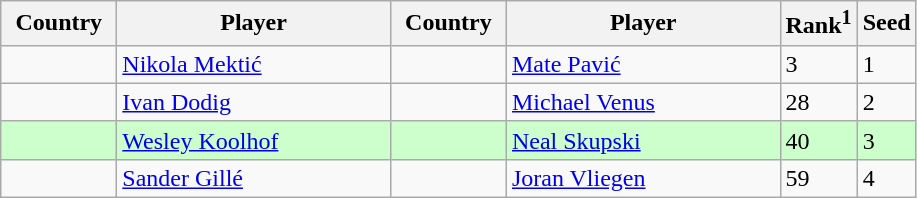<table class="sortable wikitable">
<tr>
<th width="70">Country</th>
<th width="175">Player</th>
<th width="70">Country</th>
<th width="175">Player</th>
<th>Rank<sup>1</sup></th>
<th>Seed</th>
</tr>
<tr>
<td></td>
<td><a href='#'>Nikola Mektić</a></td>
<td></td>
<td><a href='#'>Mate Pavić</a></td>
<td>3</td>
<td>1</td>
</tr>
<tr>
<td></td>
<td><a href='#'>Ivan Dodig</a></td>
<td></td>
<td><a href='#'>Michael Venus</a></td>
<td>28</td>
<td>2</td>
</tr>
<tr bgcolor=#cfc>
<td></td>
<td><a href='#'>Wesley Koolhof</a></td>
<td></td>
<td><a href='#'>Neal Skupski</a></td>
<td>40</td>
<td>3</td>
</tr>
<tr>
<td></td>
<td><a href='#'>Sander Gillé</a></td>
<td></td>
<td><a href='#'>Joran Vliegen</a></td>
<td>59</td>
<td>4</td>
</tr>
</table>
